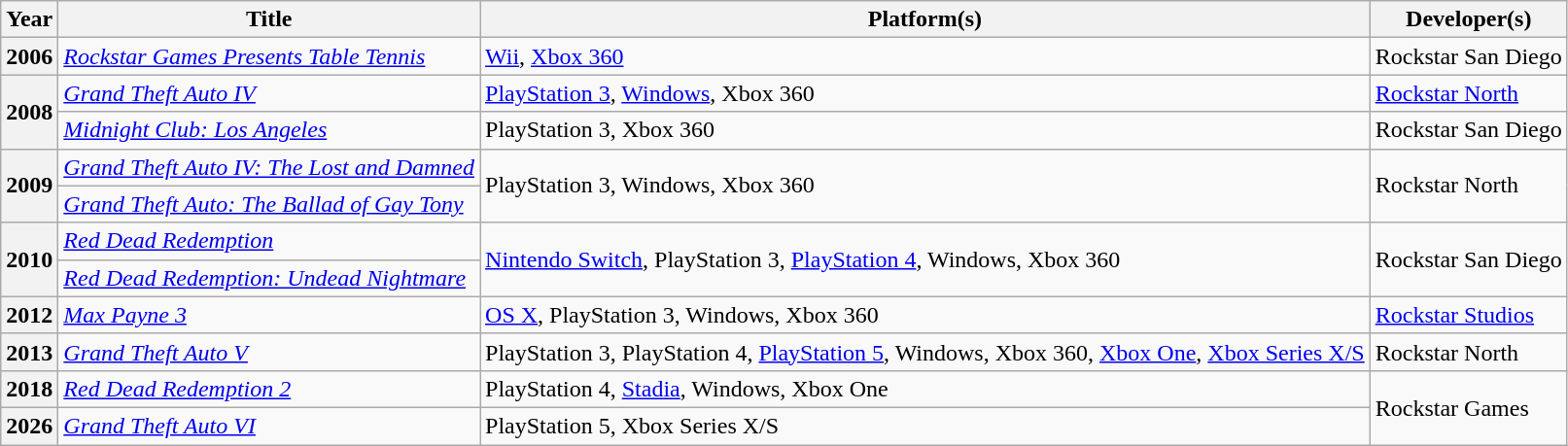<table class="wikitable sortable plainrowheaders">
<tr>
<th scope="col">Year</th>
<th scope="col">Title</th>
<th scope="col">Platform(s)</th>
<th scope="col">Developer(s)</th>
</tr>
<tr>
<th scope="row">2006</th>
<td><em><a href='#'>Rockstar Games Presents Table Tennis</a></em></td>
<td><a href='#'>Wii</a>, <a href='#'>Xbox 360</a></td>
<td>Rockstar San Diego</td>
</tr>
<tr>
<th scope="row" rowspan="2">2008</th>
<td><em><a href='#'>Grand Theft Auto IV</a></em></td>
<td><a href='#'>PlayStation 3</a>, <a href='#'>Windows</a>, Xbox 360</td>
<td><a href='#'>Rockstar North</a></td>
</tr>
<tr>
<td><em><a href='#'>Midnight Club: Los Angeles</a></em></td>
<td>PlayStation 3, Xbox 360</td>
<td>Rockstar San Diego</td>
</tr>
<tr>
<th scope="row" rowspan="2">2009</th>
<td><em><a href='#'>Grand Theft Auto IV: The Lost and Damned</a></em></td>
<td rowspan="2">PlayStation 3, Windows, Xbox 360</td>
<td rowspan="2">Rockstar North</td>
</tr>
<tr>
<td><em><a href='#'>Grand Theft Auto: The Ballad of Gay Tony</a></em></td>
</tr>
<tr>
<th scope="row" rowspan="2">2010</th>
<td><em><a href='#'>Red Dead Redemption</a></em></td>
<td rowspan="2"><a href='#'>Nintendo Switch</a>, PlayStation 3, <a href='#'>PlayStation 4</a>, Windows, Xbox 360</td>
<td rowspan="2">Rockstar San Diego</td>
</tr>
<tr>
<td><em><a href='#'>Red Dead Redemption: Undead Nightmare</a></em></td>
</tr>
<tr>
<th scope="row">2012</th>
<td><em><a href='#'>Max Payne 3</a></em></td>
<td><a href='#'>OS X</a>, PlayStation 3, Windows, Xbox 360</td>
<td><a href='#'>Rockstar Studios</a></td>
</tr>
<tr>
<th scope="row">2013</th>
<td><em><a href='#'>Grand Theft Auto V</a></em></td>
<td>PlayStation 3, PlayStation 4, <a href='#'>PlayStation 5</a>, Windows, Xbox 360, <a href='#'>Xbox One</a>, <a href='#'>Xbox Series X/S</a></td>
<td>Rockstar North</td>
</tr>
<tr>
<th scope="row">2018</th>
<td><em><a href='#'>Red Dead Redemption 2</a></em></td>
<td>PlayStation 4, <a href='#'>Stadia</a>, Windows, Xbox One</td>
<td rowspan="2">Rockstar Games</td>
</tr>
<tr>
<th scope="row">2026</th>
<td><em><a href='#'>Grand Theft Auto VI</a></em></td>
<td>PlayStation 5, Xbox Series X/S</td>
</tr>
</table>
